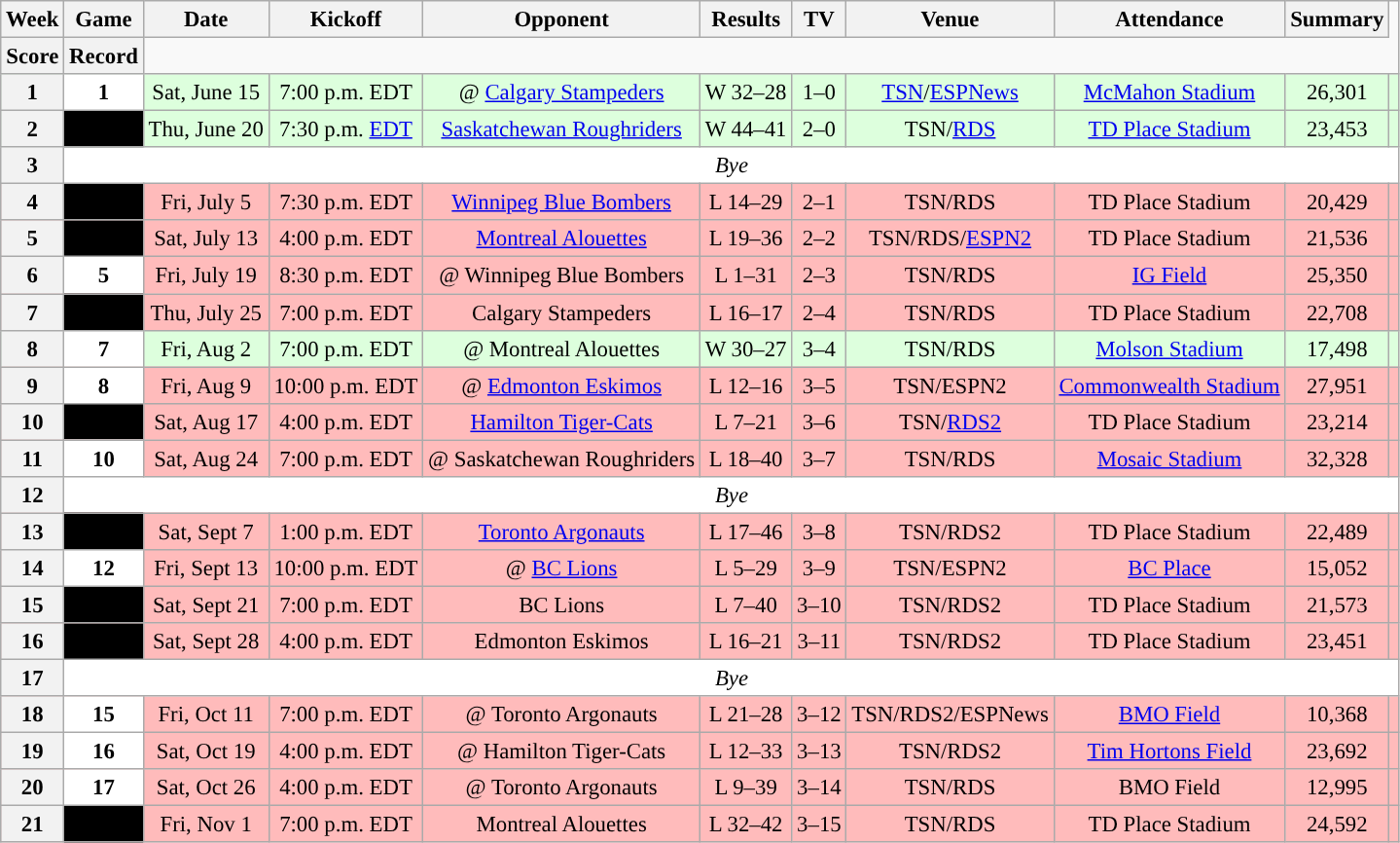<table class="wikitable" style="font-size: 95%;">
<tr>
<th scope="col">Week</th>
<th scope="col">Game</th>
<th scope="col">Date</th>
<th scope="col">Kickoff</th>
<th scope="col">Opponent</th>
<th scope="col">Results</th>
<th scope="col">TV</th>
<th scope="col">Venue</th>
<th scope="col">Attendance</th>
<th scope="col">Summary</th>
</tr>
<tr>
<th scope="col">Score</th>
<th scope="col">Record</th>
</tr>
<tr align="center" bgcolor="ddffdd">
<th align="center"><strong>1</strong></th>
<th style="text-align:center; background:white;"><span>1</span></th>
<td align="center">Sat, June 15</td>
<td align="center">7:00 p.m. EDT</td>
<td align="center">@ <a href='#'>Calgary Stampeders</a></td>
<td align="center">W 32–28</td>
<td align="center">1–0</td>
<td align="center"><a href='#'>TSN</a>/<a href='#'>ESPNews</a></td>
<td align="center"><a href='#'>McMahon Stadium</a></td>
<td align="center">26,301</td>
<td align="center"></td>
</tr>
<tr align="center" bgcolor="ddffdd">
<th align="center"><strong>2</strong></th>
<th style="text-align:center; background:black;"><span><strong>2</strong></span></th>
<td align="center">Thu, June 20</td>
<td align="center">7:30 p.m. <a href='#'>EDT</a></td>
<td align="center"><a href='#'>Saskatchewan Roughriders</a></td>
<td align="center">W 44–41</td>
<td align="center">2–0</td>
<td align="center">TSN/<a href='#'>RDS</a></td>
<td align="center"><a href='#'>TD Place Stadium</a></td>
<td align="center">23,453</td>
<td align="center"></td>
</tr>
<tr align="center" bgcolor="ffffff">
<th align="center"><strong>3</strong></th>
<td colspan=10 align="center" valign="middle"><em>Bye</em></td>
</tr>
<tr align="center" bgcolor="ffbbbb">
<th align="center"><strong>4</strong></th>
<th style="text-align:center; background:black;"><span><strong>3</strong></span></th>
<td align="center">Fri, July 5</td>
<td align="center">7:30 p.m. EDT</td>
<td align="center"><a href='#'>Winnipeg Blue Bombers</a></td>
<td align="center">L 14–29</td>
<td align="center">2–1</td>
<td align="center">TSN/RDS</td>
<td align="center">TD Place Stadium</td>
<td align="center">20,429</td>
<td align="center"></td>
</tr>
<tr align="center" bgcolor="ffbbbb">
<th align="center"><strong>5</strong></th>
<th style="text-align:center; background:black;"><span><strong>4</strong></span></th>
<td align="center">Sat, July 13</td>
<td align="center">4:00 p.m. EDT</td>
<td align="center"><a href='#'>Montreal Alouettes</a></td>
<td align="center">L 19–36</td>
<td align="center">2–2</td>
<td align="center">TSN/RDS/<a href='#'>ESPN2</a></td>
<td align="center">TD Place Stadium</td>
<td align="center">21,536</td>
<td align="center"></td>
</tr>
<tr align="center" bgcolor="ffbbbb">
<th align="center"><strong>6</strong></th>
<th style="text-align:center; background:white;"><span>5</span></th>
<td align="center">Fri, July 19</td>
<td align="center">8:30 p.m. EDT</td>
<td align="center">@ Winnipeg Blue Bombers</td>
<td align="center">L 1–31</td>
<td align="center">2–3</td>
<td align="center">TSN/RDS</td>
<td align="center"><a href='#'>IG Field</a></td>
<td align="center">25,350</td>
<td align="center"></td>
</tr>
<tr align="center" bgcolor="ffbbbb">
<th align="center"><strong>7</strong></th>
<th style="text-align:center; background:black;"><span><strong>6</strong></span></th>
<td align="center">Thu, July 25</td>
<td align="center">7:00 p.m. EDT</td>
<td align="center">Calgary Stampeders</td>
<td align="center">L 16–17</td>
<td align="center">2–4</td>
<td align="center">TSN/RDS</td>
<td align="center">TD Place Stadium</td>
<td align="center">22,708</td>
<td align="center"></td>
</tr>
<tr align="center" bgcolor="ddffdd">
<th align="center"><strong>8</strong></th>
<th style="text-align:center; background:white;"><span>7</span></th>
<td align="center">Fri, Aug 2</td>
<td align="center">7:00 p.m. EDT</td>
<td align="center">@ Montreal Alouettes</td>
<td align="center">W 30–27 </td>
<td align="center">3–4</td>
<td align="center">TSN/RDS</td>
<td align="center"><a href='#'>Molson Stadium</a></td>
<td align="center">17,498</td>
<td align="center"></td>
</tr>
<tr align="center" bgcolor="ffbbbb">
<th align="center"><strong>9</strong></th>
<th style="text-align:center; background:white;"><span>8</span></th>
<td align="center">Fri, Aug 9</td>
<td align="center">10:00 p.m. EDT</td>
<td align="center">@ <a href='#'>Edmonton Eskimos</a></td>
<td align="center">L 12–16</td>
<td align="center">3–5</td>
<td align="center">TSN/ESPN2</td>
<td align="center"><a href='#'>Commonwealth Stadium</a></td>
<td align="center">27,951</td>
<td align="center"></td>
</tr>
<tr align="center" bgcolor="ffbbbb">
<th align="center"><strong>10</strong></th>
<th style="text-align:center; background:black;"><span><strong>9</strong></span></th>
<td align="center">Sat, Aug 17</td>
<td align="center">4:00 p.m. EDT</td>
<td align="center"><a href='#'>Hamilton Tiger-Cats</a></td>
<td align="center">L 7–21</td>
<td align="center">3–6</td>
<td align="center">TSN/<a href='#'>RDS2</a></td>
<td align="center">TD Place Stadium</td>
<td align="center">23,214</td>
<td align="center"></td>
</tr>
<tr align="center" bgcolor="ffbbbb">
<th align="center"><strong>11</strong></th>
<th style="text-align:center; background:white;"><span>10</span></th>
<td align="center">Sat, Aug 24</td>
<td align="center">7:00 p.m. EDT</td>
<td align="center">@ Saskatchewan Roughriders</td>
<td align="center">L 18–40</td>
<td align="center">3–7</td>
<td align="center">TSN/RDS</td>
<td align="center"><a href='#'>Mosaic Stadium</a></td>
<td align="center">32,328</td>
<td align="center"></td>
</tr>
<tr align="center" bgcolor="ffffff">
<th align="center"><strong>12</strong></th>
<td colspan=10 align="center" valign="middle"><em>Bye</em></td>
</tr>
<tr align="center" bgcolor="ffbbbb">
<th align="center"><strong>13</strong></th>
<th style="text-align:center; background:black;"><span><strong>11</strong></span></th>
<td align="center">Sat, Sept 7</td>
<td align="center">1:00 p.m. EDT</td>
<td align="center"><a href='#'>Toronto Argonauts</a></td>
<td align="center">L 17–46</td>
<td align="center">3–8</td>
<td align="center">TSN/RDS2</td>
<td align="center">TD Place Stadium</td>
<td align="center">22,489</td>
<td align="center"></td>
</tr>
<tr align="center" bgcolor="ffbbbb">
<th align="center"><strong>14</strong></th>
<th style="text-align:center; background:white;"><span>12</span></th>
<td align="center">Fri, Sept 13</td>
<td align="center">10:00 p.m. EDT</td>
<td align="center">@ <a href='#'>BC Lions</a></td>
<td align="center">L 5–29</td>
<td align="center">3–9</td>
<td align="center">TSN/ESPN2</td>
<td align="center"><a href='#'>BC Place</a></td>
<td align="center">15,052</td>
<td align="center"></td>
</tr>
<tr align="center" bgcolor="ffbbbb">
<th align="center"><strong>15</strong></th>
<th style="text-align:center; background:black;"><span><strong>13</strong></span></th>
<td align="center">Sat, Sept 21</td>
<td align="center">7:00 p.m. EDT</td>
<td align="center">BC Lions</td>
<td align="center">L 7–40</td>
<td align="center">3–10</td>
<td align="center">TSN/RDS2</td>
<td align="center">TD Place Stadium</td>
<td align="center">21,573</td>
<td align="center"></td>
</tr>
<tr align="center" bgcolor="ffbbbb">
<th align="center"><strong>16</strong></th>
<th style="text-align:center; background:black;"><span><strong>14</strong></span></th>
<td align="center">Sat, Sept 28</td>
<td align="center">4:00 p.m. EDT</td>
<td align="center">Edmonton Eskimos</td>
<td align="center">L 16–21</td>
<td align="center">3–11</td>
<td align="center">TSN/RDS2</td>
<td align="center">TD Place Stadium</td>
<td align="center">23,451</td>
<td align="center"></td>
</tr>
<tr align="center" bgcolor="ffffff">
<th align="center"><strong>17</strong></th>
<td colspan=10 align="center" valign="middle"><em>Bye</em></td>
</tr>
<tr align="center" bgcolor="ffbbbb">
<th align="center"><strong>18</strong></th>
<th style="text-align:center; background:white;"><span>15</span></th>
<td align="center">Fri, Oct 11</td>
<td align="center">7:00 p.m. EDT</td>
<td align="center">@ Toronto Argonauts</td>
<td align="center">L 21–28</td>
<td align="center">3–12</td>
<td align="center">TSN/RDS2/ESPNews</td>
<td align="center"><a href='#'>BMO Field</a></td>
<td align="center">10,368</td>
<td align="center"></td>
</tr>
<tr align="center" bgcolor="ffbbbb">
<th align="center"><strong>19</strong></th>
<th style="text-align:center; background:white;"><span>16</span></th>
<td align="center">Sat, Oct 19</td>
<td align="center">4:00 p.m. EDT</td>
<td align="center">@ Hamilton Tiger-Cats</td>
<td align="center">L 12–33</td>
<td align="center">3–13</td>
<td align="center">TSN/RDS2</td>
<td align="center"><a href='#'>Tim Hortons Field</a></td>
<td align="center">23,692</td>
<td align="center"></td>
</tr>
<tr align="center" bgcolor="ffbbbb">
<th align="center"><strong>20</strong></th>
<th style="text-align:center; background:white;"><span>17</span></th>
<td align="center">Sat, Oct 26</td>
<td align="center">4:00 p.m. EDT</td>
<td align="center">@ Toronto Argonauts</td>
<td align="center">L 9–39</td>
<td align="center">3–14</td>
<td align="center">TSN/RDS</td>
<td align="center">BMO Field</td>
<td align="center">12,995</td>
<td align="center"></td>
</tr>
<tr align="center" bgcolor="ffbbbb">
<th align="center"><strong>21</strong></th>
<th style="text-align:center; background:black;"><span><strong>18</strong></span></th>
<td align="center">Fri, Nov 1</td>
<td align="center">7:00 p.m. EDT</td>
<td align="center">Montreal Alouettes</td>
<td align="center">L 32–42</td>
<td align="center">3–15</td>
<td align="center">TSN/RDS</td>
<td align="center">TD Place Stadium</td>
<td align="center">24,592</td>
<td align="center"></td>
</tr>
</table>
